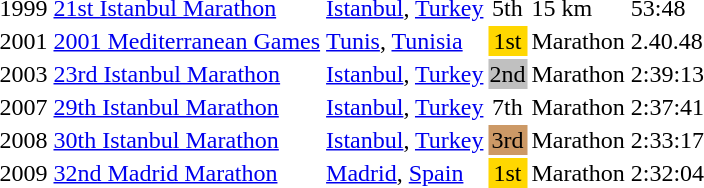<table>
<tr>
<td>1999</td>
<td><a href='#'>21st Istanbul Marathon</a></td>
<td><a href='#'>Istanbul</a>, <a href='#'>Turkey</a></td>
<td align="center">5th</td>
<td>15 km</td>
<td>53:48</td>
</tr>
<tr>
<td>2001</td>
<td><a href='#'>2001 Mediterranean Games</a></td>
<td><a href='#'>Tunis</a>, <a href='#'>Tunisia</a></td>
<td bgcolor="gold" align="center">1st</td>
<td>Marathon</td>
<td>2.40.48</td>
</tr>
<tr>
<td>2003</td>
<td><a href='#'>23rd Istanbul Marathon</a></td>
<td><a href='#'>Istanbul</a>, <a href='#'>Turkey</a></td>
<td bgcolor="silver" align="center">2nd</td>
<td>Marathon</td>
<td>2:39:13</td>
</tr>
<tr>
<td>2007</td>
<td><a href='#'>29th Istanbul Marathon</a></td>
<td><a href='#'>Istanbul</a>, <a href='#'>Turkey</a></td>
<td align="center">7th</td>
<td>Marathon</td>
<td>2:37:41</td>
</tr>
<tr>
<td>2008</td>
<td><a href='#'>30th Istanbul Marathon</a></td>
<td><a href='#'>Istanbul</a>, <a href='#'>Turkey</a></td>
<td bgcolor=cc9966 align="center">3rd</td>
<td>Marathon</td>
<td>2:33:17</td>
</tr>
<tr>
<td>2009</td>
<td><a href='#'>32nd Madrid Marathon</a></td>
<td><a href='#'>Madrid</a>, <a href='#'>Spain</a></td>
<td bgcolor="gold" align="center">1st</td>
<td>Marathon</td>
<td>2:32:04</td>
</tr>
</table>
